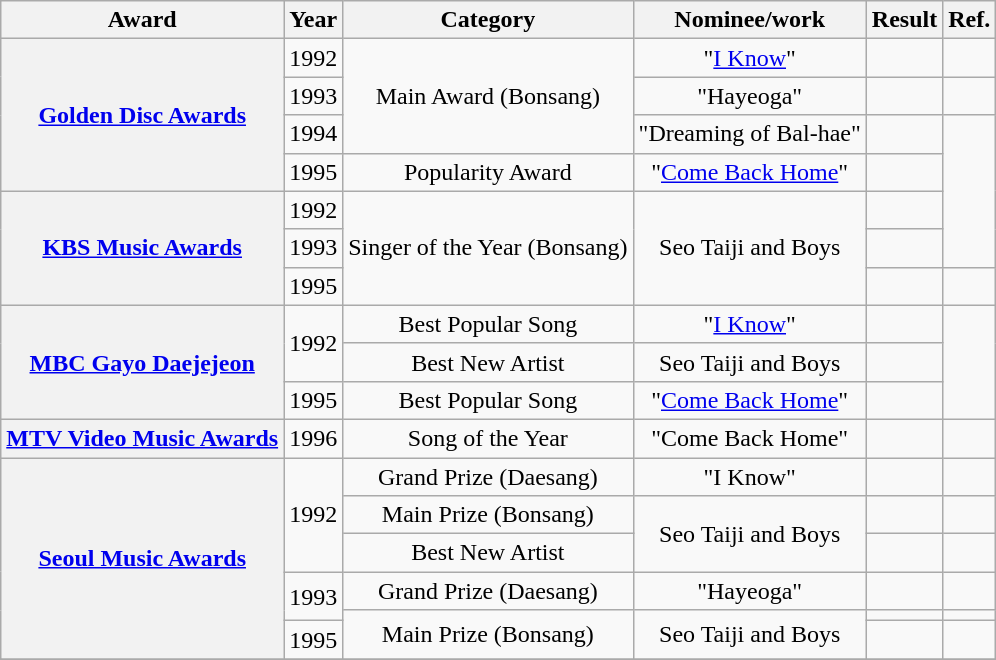<table class="wikitable sortable plainrowheaders" style="text-align:center;">
<tr>
<th>Award</th>
<th>Year</th>
<th>Category</th>
<th>Nominee/work</th>
<th>Result</th>
<th class="unsortable">Ref.</th>
</tr>
<tr>
<th rowspan="4" scope="row"><a href='#'>Golden Disc Awards</a></th>
<td>1992</td>
<td rowspan="3">Main Award (Bonsang)</td>
<td>"<a href='#'>I Know</a>"</td>
<td></td>
<td></td>
</tr>
<tr>
<td>1993</td>
<td>"Hayeoga"</td>
<td></td>
<td></td>
</tr>
<tr>
<td>1994</td>
<td>"Dreaming of Bal-hae"</td>
<td></td>
<td rowspan="4"></td>
</tr>
<tr>
<td>1995</td>
<td>Popularity Award</td>
<td>"<a href='#'>Come Back Home</a>"</td>
<td></td>
</tr>
<tr>
<th rowspan="3" scope="row"><a href='#'>KBS Music Awards</a></th>
<td>1992</td>
<td rowspan="3">Singer of the Year (Bonsang)</td>
<td rowspan="3">Seo Taiji and Boys</td>
<td></td>
</tr>
<tr>
<td>1993</td>
<td></td>
</tr>
<tr>
<td>1995</td>
<td></td>
<td></td>
</tr>
<tr>
<th rowspan="3" scope="row"><a href='#'>MBC Gayo Daejejeon</a></th>
<td rowspan="2">1992</td>
<td>Best Popular Song</td>
<td>"<a href='#'>I Know</a>"</td>
<td></td>
<td rowspan="3"></td>
</tr>
<tr>
<td>Best New Artist</td>
<td>Seo Taiji and Boys</td>
<td></td>
</tr>
<tr>
<td>1995</td>
<td>Best Popular Song</td>
<td>"<a href='#'>Come Back Home</a>"</td>
<td></td>
</tr>
<tr>
<th scope="row"><a href='#'>MTV Video Music Awards</a></th>
<td>1996</td>
<td>Song of the Year</td>
<td>"Come Back Home"</td>
<td></td>
<td></td>
</tr>
<tr>
<th rowspan="6" scope="row"><a href='#'>Seoul Music Awards</a></th>
<td rowspan="3">1992</td>
<td>Grand Prize (Daesang)</td>
<td>"I Know"</td>
<td></td>
<td></td>
</tr>
<tr>
<td>Main Prize (Bonsang)</td>
<td rowspan="2">Seo Taiji and Boys</td>
<td></td>
<td></td>
</tr>
<tr>
<td>Best New Artist</td>
<td></td>
<td></td>
</tr>
<tr>
<td rowspan="2">1993</td>
<td>Grand Prize (Daesang)</td>
<td>"Hayeoga"</td>
<td></td>
<td></td>
</tr>
<tr>
<td rowspan="2">Main Prize (Bonsang)</td>
<td rowspan="2">Seo Taiji and Boys</td>
<td></td>
<td></td>
</tr>
<tr>
<td>1995</td>
<td></td>
<td></td>
</tr>
<tr>
</tr>
</table>
